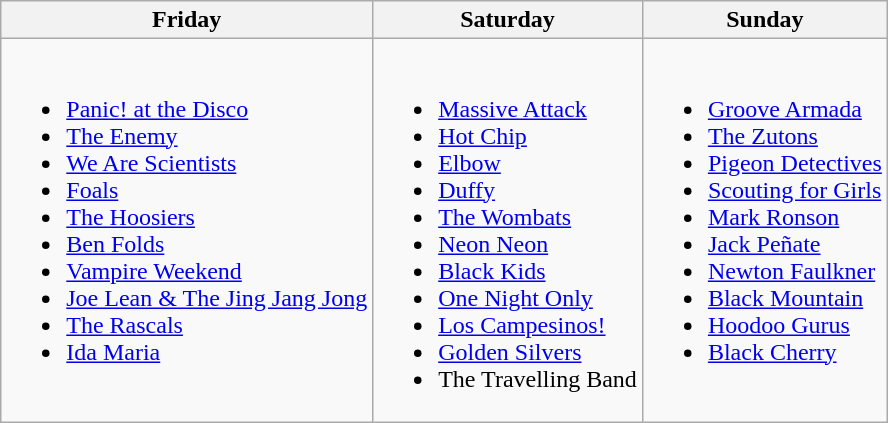<table class="wikitable">
<tr>
<th>Friday</th>
<th>Saturday</th>
<th>Sunday</th>
</tr>
<tr valign="top">
<td><br><ul><li><a href='#'>Panic! at the Disco</a></li><li><a href='#'>The Enemy</a></li><li><a href='#'>We Are Scientists</a></li><li><a href='#'>Foals</a></li><li><a href='#'>The Hoosiers</a></li><li><a href='#'>Ben Folds</a></li><li><a href='#'>Vampire Weekend</a></li><li><a href='#'>Joe Lean & The Jing Jang Jong</a></li><li><a href='#'>The Rascals</a></li><li><a href='#'>Ida Maria</a></li></ul></td>
<td><br><ul><li><a href='#'>Massive Attack</a></li><li><a href='#'>Hot Chip</a></li><li><a href='#'>Elbow</a></li><li><a href='#'>Duffy</a></li><li><a href='#'>The Wombats</a></li><li><a href='#'>Neon Neon</a></li><li><a href='#'>Black Kids</a></li><li><a href='#'>One Night Only</a></li><li><a href='#'>Los Campesinos!</a></li><li><a href='#'>Golden Silvers</a></li><li>The Travelling Band</li></ul></td>
<td><br><ul><li><a href='#'>Groove Armada</a></li><li><a href='#'>The Zutons</a></li><li><a href='#'>Pigeon Detectives</a></li><li><a href='#'>Scouting for Girls</a></li><li><a href='#'>Mark Ronson</a></li><li><a href='#'>Jack Peñate</a></li><li><a href='#'>Newton Faulkner</a></li><li><a href='#'>Black Mountain</a></li><li><a href='#'>Hoodoo Gurus</a></li><li><a href='#'>Black Cherry</a></li></ul></td>
</tr>
</table>
